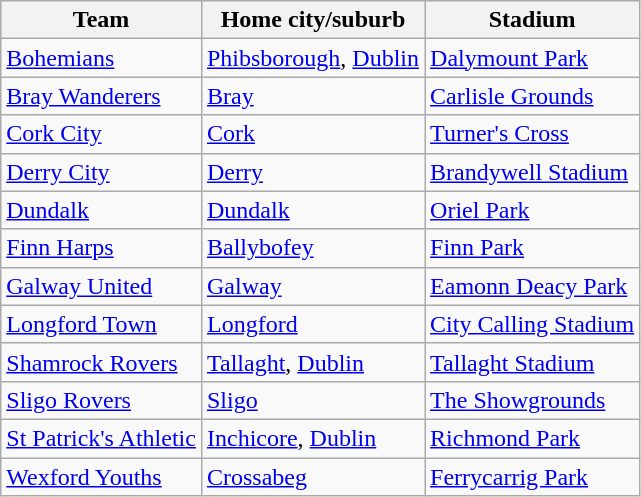<table class="wikitable sortable">
<tr>
<th>Team</th>
<th>Home city/suburb</th>
<th>Stadium</th>
</tr>
<tr>
<td><a href='#'>Bohemians</a></td>
<td><a href='#'>Phibsborough</a>, <a href='#'>Dublin</a></td>
<td><a href='#'>Dalymount Park</a></td>
</tr>
<tr>
<td><a href='#'>Bray Wanderers</a></td>
<td><a href='#'>Bray</a></td>
<td><a href='#'>Carlisle Grounds</a></td>
</tr>
<tr>
<td><a href='#'>Cork City</a></td>
<td><a href='#'>Cork</a></td>
<td><a href='#'>Turner's Cross</a></td>
</tr>
<tr>
<td><a href='#'>Derry City</a></td>
<td><a href='#'>Derry</a></td>
<td><a href='#'>Brandywell Stadium</a></td>
</tr>
<tr>
<td><a href='#'>Dundalk</a></td>
<td><a href='#'>Dundalk</a></td>
<td><a href='#'>Oriel Park</a></td>
</tr>
<tr>
<td><a href='#'>Finn Harps</a></td>
<td><a href='#'>Ballybofey</a></td>
<td><a href='#'>Finn Park</a></td>
</tr>
<tr>
<td><a href='#'>Galway United</a></td>
<td><a href='#'>Galway</a></td>
<td><a href='#'>Eamonn Deacy Park</a></td>
</tr>
<tr>
<td><a href='#'>Longford Town</a></td>
<td><a href='#'>Longford</a></td>
<td><a href='#'>City Calling Stadium</a></td>
</tr>
<tr>
<td><a href='#'>Shamrock Rovers</a></td>
<td><a href='#'>Tallaght</a>, <a href='#'>Dublin</a></td>
<td><a href='#'>Tallaght Stadium</a></td>
</tr>
<tr>
<td><a href='#'>Sligo Rovers</a></td>
<td><a href='#'>Sligo</a></td>
<td><a href='#'>The Showgrounds</a></td>
</tr>
<tr>
<td><a href='#'>St Patrick's Athletic</a></td>
<td><a href='#'>Inchicore</a>, <a href='#'>Dublin</a></td>
<td><a href='#'>Richmond Park</a></td>
</tr>
<tr>
<td><a href='#'>Wexford Youths</a></td>
<td><a href='#'>Crossabeg</a></td>
<td><a href='#'>Ferrycarrig Park</a></td>
</tr>
</table>
